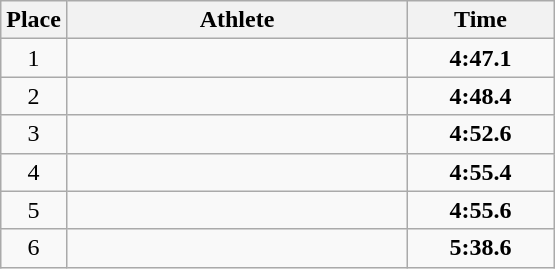<table class=wikitable style="text-align:center">
<tr>
<th width=20>Place</th>
<th width=220>Athlete</th>
<th width=90>Time</th>
</tr>
<tr>
<td>1</td>
<td align=left></td>
<td><strong>4:47.1</strong></td>
</tr>
<tr>
<td>2</td>
<td align=left></td>
<td><strong>4:48.4</strong></td>
</tr>
<tr>
<td>3</td>
<td align=left></td>
<td><strong>4:52.6</strong></td>
</tr>
<tr>
<td>4</td>
<td align=left></td>
<td><strong>4:55.4</strong></td>
</tr>
<tr>
<td>5</td>
<td align=left></td>
<td><strong>4:55.6</strong></td>
</tr>
<tr>
<td>6</td>
<td align=left></td>
<td><strong>5:38.6</strong></td>
</tr>
</table>
